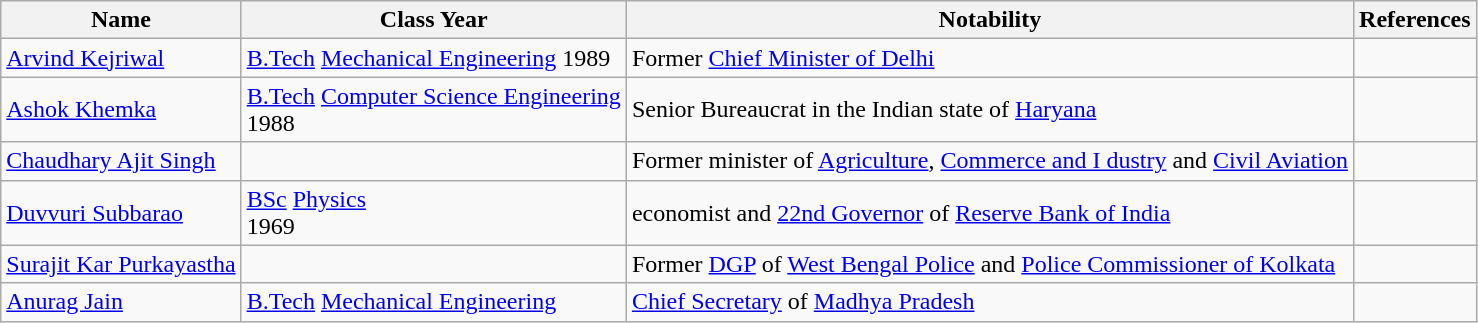<table class="wikitable">
<tr>
<th>Name</th>
<th>Class Year</th>
<th>Notability</th>
<th>References</th>
</tr>
<tr>
<td><a href='#'>Arvind Kejriwal</a></td>
<td><a href='#'>B.Tech</a> <a href='#'>Mechanical Engineering</a> 1989</td>
<td>Former <a href='#'>Chief Minister of Delhi</a></td>
<td></td>
</tr>
<tr>
<td><a href='#'>Ashok Khemka</a></td>
<td><a href='#'>B.Tech</a> <a href='#'>Computer Science Engineering </a><br>1988</td>
<td>Senior Bureaucrat in the Indian state of <a href='#'>Haryana</a></td>
<td></td>
</tr>
<tr>
<td><a href='#'>Chaudhary Ajit Singh</a></td>
<td></td>
<td>Former minister of <a href='#'>Agriculture</a>, <a href='#'>Commerce and I dustry</a> and <a href='#'>Civil Aviation</a></td>
<td></td>
</tr>
<tr>
<td><a href='#'>Duvvuri Subbarao</a></td>
<td><a href='#'>BSc</a> <a href='#'>Physics</a><br>1969</td>
<td>economist and <a href='#'>22nd Governor</a> of <a href='#'>Reserve Bank of India</a></td>
<td></td>
</tr>
<tr>
<td><a href='#'>Surajit Kar Purkayastha</a></td>
<td></td>
<td>Former <a href='#'>DGP</a> of <a href='#'>West Bengal Police</a> and <a href='#'>Police Commissioner of Kolkata</a></td>
<td></td>
</tr>
<tr>
<td><a href='#'>Anurag Jain</a></td>
<td><a href='#'>B.Tech</a> <a href='#'>Mechanical Engineering</a></td>
<td><a href='#'>Chief Secretary</a> of <a href='#'>Madhya Pradesh</a></td>
<td></td>
</tr>
</table>
